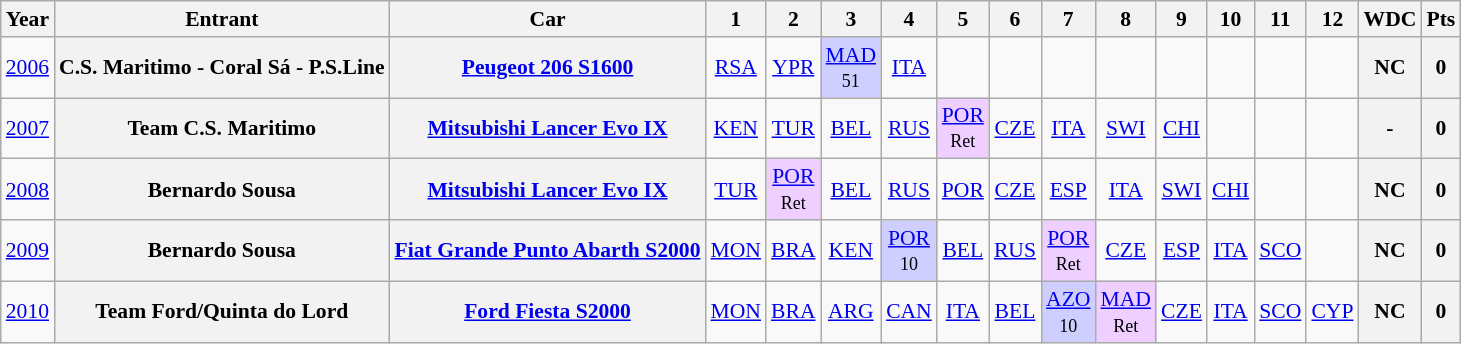<table class="wikitable" border="1" style="text-align:center; font-size:90%;">
<tr>
<th>Year</th>
<th>Entrant</th>
<th>Car</th>
<th>1</th>
<th>2</th>
<th>3</th>
<th>4</th>
<th>5</th>
<th>6</th>
<th>7</th>
<th>8</th>
<th>9</th>
<th>10</th>
<th>11</th>
<th>12</th>
<th>WDC</th>
<th>Pts</th>
</tr>
<tr>
<td><a href='#'>2006</a></td>
<th> C.S. Maritimo - Coral Sá - P.S.Line</th>
<th><a href='#'>Peugeot 206 S1600</a></th>
<td><a href='#'>RSA</a></td>
<td><a href='#'>YPR</a></td>
<td style="background:#cfcfff;"><a href='#'>MAD</a><br><small>51</small></td>
<td><a href='#'>ITA</a></td>
<td></td>
<td></td>
<td></td>
<td></td>
<td></td>
<td></td>
<td></td>
<td></td>
<th>NC</th>
<th>0</th>
</tr>
<tr>
<td><a href='#'>2007</a></td>
<th> Team C.S. Maritimo</th>
<th><a href='#'>Mitsubishi Lancer Evo IX</a></th>
<td><a href='#'>KEN</a></td>
<td><a href='#'>TUR</a></td>
<td><a href='#'>BEL</a></td>
<td><a href='#'>RUS</a></td>
<td style="background:#efcfff;"><a href='#'>POR</a><br><small>Ret</small></td>
<td><a href='#'>CZE</a></td>
<td><a href='#'>ITA</a></td>
<td><a href='#'>SWI</a></td>
<td><a href='#'>CHI</a></td>
<td></td>
<td></td>
<td></td>
<th>-</th>
<th>0</th>
</tr>
<tr>
<td><a href='#'>2008</a></td>
<th> Bernardo Sousa</th>
<th><a href='#'>Mitsubishi Lancer Evo IX</a></th>
<td><a href='#'>TUR</a></td>
<td style="background:#EFCFFF;"><a href='#'>POR</a><br><small>Ret</small></td>
<td><a href='#'>BEL</a></td>
<td><a href='#'>RUS</a></td>
<td><a href='#'>POR</a></td>
<td><a href='#'>CZE</a></td>
<td><a href='#'>ESP</a></td>
<td><a href='#'>ITA</a></td>
<td><a href='#'>SWI</a></td>
<td><a href='#'>CHI</a></td>
<td></td>
<td></td>
<th>NC</th>
<th>0</th>
</tr>
<tr>
<td><a href='#'>2009</a></td>
<th> Bernardo Sousa</th>
<th><a href='#'>Fiat Grande Punto Abarth S2000</a></th>
<td><a href='#'>MON</a></td>
<td><a href='#'>BRA</a></td>
<td><a href='#'>KEN</a></td>
<td style="background:#CFCFFF;"><a href='#'>POR</a><br><small>10</small></td>
<td><a href='#'>BEL</a></td>
<td><a href='#'>RUS</a></td>
<td style="background:#EFCFFF;"><a href='#'>POR</a><br><small>Ret</small></td>
<td><a href='#'>CZE</a></td>
<td><a href='#'>ESP</a></td>
<td><a href='#'>ITA</a></td>
<td><a href='#'>SCO</a></td>
<td></td>
<th>NC</th>
<th>0</th>
</tr>
<tr>
<td><a href='#'>2010</a></td>
<th> Team Ford/Quinta do Lord</th>
<th><a href='#'>Ford Fiesta S2000</a></th>
<td><a href='#'>MON</a></td>
<td><a href='#'>BRA</a></td>
<td><a href='#'>ARG</a></td>
<td><a href='#'>CAN</a></td>
<td><a href='#'>ITA</a></td>
<td><a href='#'>BEL</a></td>
<td style="background:#CFCFFF;"><a href='#'>AZO</a><br><small>10</small></td>
<td style="background:#EFCFFF;"><a href='#'>MAD</a><br><small>Ret</small></td>
<td><a href='#'>CZE</a></td>
<td><a href='#'>ITA</a></td>
<td><a href='#'>SCO</a></td>
<td><a href='#'>CYP</a></td>
<th>NC</th>
<th>0</th>
</tr>
</table>
